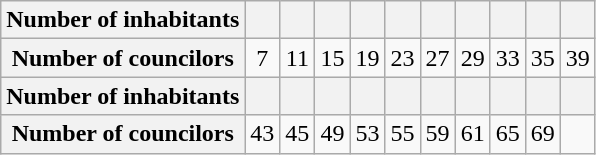<table class="wikitable" style="text-align:center;" align="center">
<tr>
<th>Number of inhabitants</th>
<th></th>
<th></th>
<th></th>
<th></th>
<th></th>
<th></th>
<th></th>
<th></th>
<th></th>
<th></th>
</tr>
<tr>
<th>Number of councilors</th>
<td>7</td>
<td>11</td>
<td>15</td>
<td>19</td>
<td>23</td>
<td>27</td>
<td>29</td>
<td>33</td>
<td>35</td>
<td>39</td>
</tr>
<tr>
<th>Number of inhabitants</th>
<th></th>
<th></th>
<th></th>
<th></th>
<th></th>
<th></th>
<th></th>
<th></th>
<th></th>
<th></th>
</tr>
<tr>
<th>Number of councilors</th>
<td>43</td>
<td>45</td>
<td>49</td>
<td>53</td>
<td>55</td>
<td>59</td>
<td>61</td>
<td>65</td>
<td>69</td>
<td></td>
</tr>
</table>
